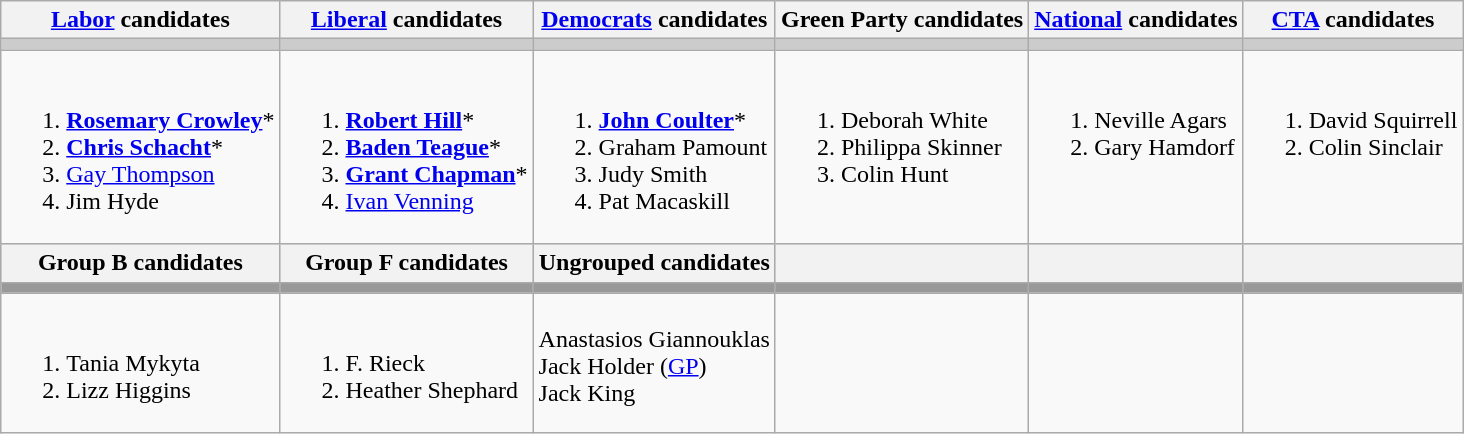<table class="wikitable">
<tr>
<th><a href='#'>Labor</a> candidates</th>
<th><a href='#'>Liberal</a> candidates</th>
<th><a href='#'>Democrats</a> candidates</th>
<th>Green Party candidates</th>
<th><a href='#'>National</a> candidates</th>
<th><a href='#'>CTA</a> candidates</th>
</tr>
<tr bgcolor="#cccccc">
<td></td>
<td></td>
<td></td>
<td></td>
<td></td>
<td></td>
</tr>
<tr>
<td><br><ol><li><strong><a href='#'>Rosemary Crowley</a></strong>*</li><li><strong><a href='#'>Chris Schacht</a></strong>*</li><li><a href='#'>Gay Thompson</a></li><li>Jim Hyde</li></ol></td>
<td><br><ol><li><strong><a href='#'>Robert Hill</a></strong>*</li><li><strong><a href='#'>Baden Teague</a></strong>*</li><li><strong><a href='#'>Grant Chapman</a></strong>*</li><li><a href='#'>Ivan Venning</a></li></ol></td>
<td><br><ol><li><strong><a href='#'>John Coulter</a></strong>*</li><li>Graham Pamount</li><li>Judy Smith</li><li>Pat Macaskill</li></ol></td>
<td valign=top><br><ol><li>Deborah White</li><li>Philippa Skinner</li><li>Colin Hunt</li></ol></td>
<td valign=top><br><ol><li>Neville Agars</li><li>Gary Hamdorf</li></ol></td>
<td valign=top><br><ol><li>David Squirrell</li><li>Colin Sinclair</li></ol></td>
</tr>
<tr bgcolor="#cccccc">
<th>Group B candidates</th>
<th>Group F candidates</th>
<th>Ungrouped candidates</th>
<th></th>
<th></th>
<th></th>
</tr>
<tr bgcolor="#cccccc">
<td bgcolor="#999999"></td>
<td bgcolor="#999999"></td>
<td bgcolor="#999999"></td>
<td bgcolor="#999999"></td>
<td bgcolor="#999999"></td>
<td bgcolor="#999999"></td>
</tr>
<tr>
<td valign=top><br><ol><li>Tania Mykyta</li><li>Lizz Higgins</li></ol></td>
<td valign=top><br><ol><li>F. Rieck</li><li>Heather Shephard</li></ol></td>
<td valign=top><br>Anastasios Giannouklas<br>
Jack Holder (<a href='#'>GP</a>)<br>
Jack King</td>
<td valign=top></td>
<td valign=top></td>
<td valign=top></td>
</tr>
</table>
